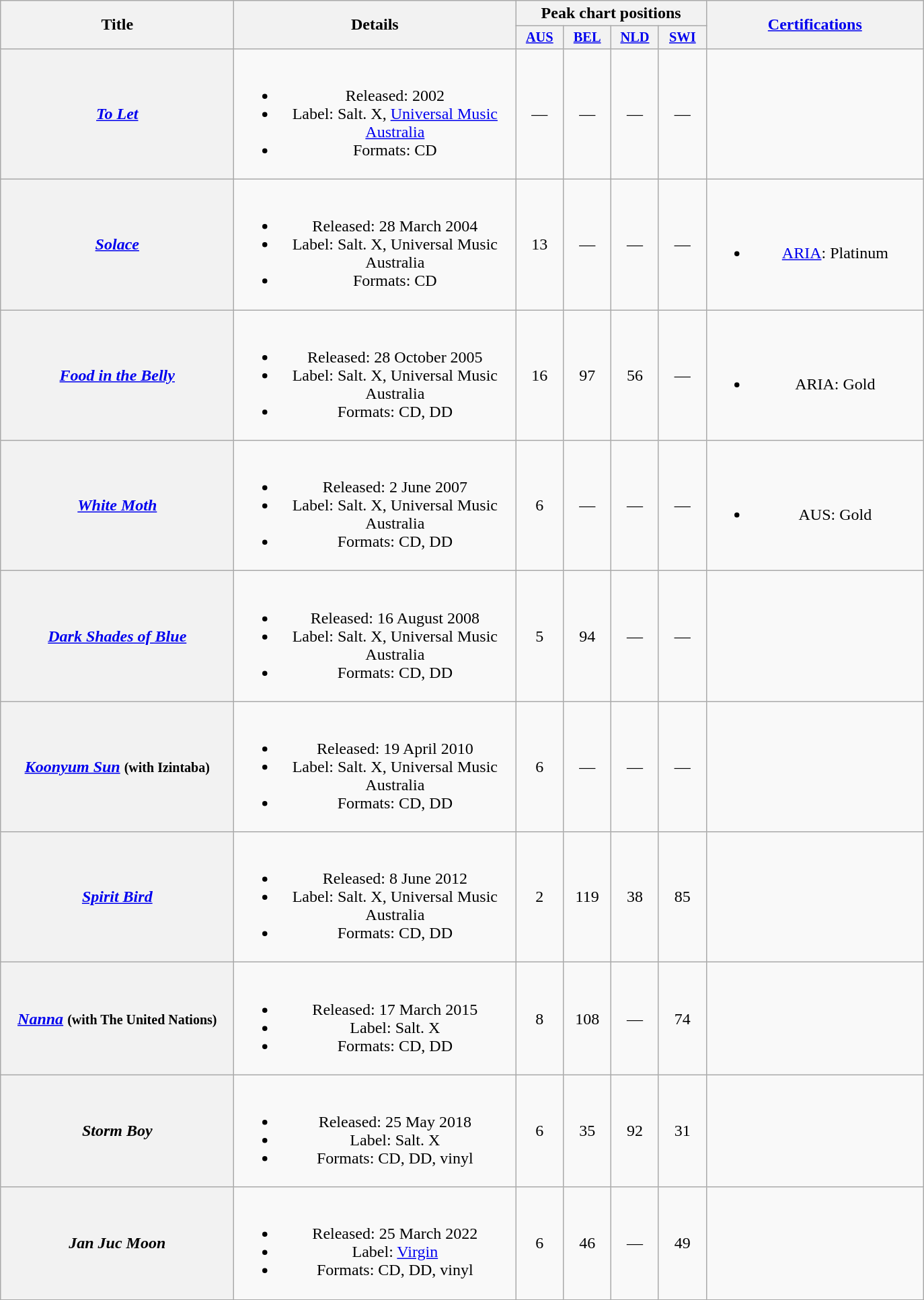<table class="wikitable plainrowheaders" style="text-align:center;">
<tr>
<th scope="col" rowspan="2" style="width:14em;">Title</th>
<th scope="col" rowspan="2" style="width:17em;">Details</th>
<th scope="col" colspan="4">Peak chart positions</th>
<th scope="col" rowspan="2" style="width:13em;"><a href='#'>Certifications</a></th>
</tr>
<tr>
<th style="width:3em;font-size:85%"><a href='#'>AUS</a><br></th>
<th style="width:3em;font-size:85%"><a href='#'>BEL</a><br></th>
<th style="width:3em;font-size:85%"><a href='#'>NLD</a><br></th>
<th style="width:3em;font-size:85%"><a href='#'>SWI</a><br></th>
</tr>
<tr>
<th scope="row"><em><a href='#'>To Let</a></em></th>
<td><br><ul><li>Released: 2002</li><li>Label: Salt. X, <a href='#'>Universal Music Australia</a></li><li>Formats: CD</li></ul></td>
<td>—</td>
<td>—</td>
<td>—</td>
<td>—</td>
<td></td>
</tr>
<tr>
<th scope="row"><em><a href='#'>Solace</a></em></th>
<td><br><ul><li>Released: 28 March 2004</li><li>Label: Salt. X, Universal Music Australia</li><li>Formats: CD</li></ul></td>
<td>13</td>
<td>—</td>
<td>—</td>
<td>—</td>
<td><br><ul><li><a href='#'>ARIA</a>: Platinum</li></ul></td>
</tr>
<tr>
<th scope="row"><em><a href='#'>Food in the Belly</a></em></th>
<td><br><ul><li>Released: 28 October 2005</li><li>Label: Salt. X, Universal Music Australia</li><li>Formats: CD, DD</li></ul></td>
<td>16</td>
<td>97</td>
<td>56</td>
<td>—</td>
<td><br><ul><li>ARIA: Gold</li></ul></td>
</tr>
<tr>
<th scope="row"><em><a href='#'>White Moth</a></em></th>
<td><br><ul><li>Released: 2 June 2007</li><li>Label: Salt. X, Universal Music Australia</li><li>Formats: CD, DD</li></ul></td>
<td>6</td>
<td>—</td>
<td>—</td>
<td>—</td>
<td><br><ul><li>AUS: Gold</li></ul></td>
</tr>
<tr>
<th scope="row"><em><a href='#'>Dark Shades of Blue</a></em></th>
<td><br><ul><li>Released: 16 August 2008</li><li>Label: Salt. X, Universal Music Australia</li><li>Formats: CD, DD</li></ul></td>
<td>5</td>
<td>94</td>
<td>—</td>
<td>—</td>
<td></td>
</tr>
<tr>
<th scope="row"><em><a href='#'>Koonyum Sun</a></em> <small>(with Izintaba)</small></th>
<td><br><ul><li>Released: 19 April 2010</li><li>Label: Salt. X, Universal Music Australia</li><li>Formats: CD, DD</li></ul></td>
<td>6</td>
<td>—</td>
<td>—</td>
<td>—</td>
<td></td>
</tr>
<tr>
<th scope="row"><em><a href='#'>Spirit Bird</a></em></th>
<td><br><ul><li>Released: 8 June 2012</li><li>Label: Salt. X, Universal Music Australia</li><li>Formats: CD, DD</li></ul></td>
<td>2</td>
<td>119</td>
<td>38</td>
<td>85</td>
<td></td>
</tr>
<tr>
<th scope="row"><em><a href='#'>Nanna</a></em> <small>(with The United Nations)</small></th>
<td><br><ul><li>Released: 17 March 2015</li><li>Label: Salt. X</li><li>Formats: CD, DD</li></ul></td>
<td>8</td>
<td>108</td>
<td>—</td>
<td>74</td>
<td></td>
</tr>
<tr>
<th scope="row"><em>Storm Boy</em></th>
<td><br><ul><li>Released: 25 May 2018</li><li>Label: Salt. X</li><li>Formats: CD, DD, vinyl</li></ul></td>
<td>6</td>
<td>35</td>
<td>92</td>
<td>31</td>
<td></td>
</tr>
<tr>
<th scope="row"><em>Jan Juc Moon</em></th>
<td><br><ul><li>Released: 25 March 2022</li><li>Label: <a href='#'>Virgin</a></li><li>Formats: CD, DD, vinyl</li></ul></td>
<td>6<br></td>
<td>46</td>
<td>—</td>
<td>49</td>
<td></td>
</tr>
</table>
